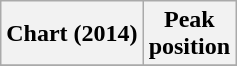<table class="wikitable plainrowheaders">
<tr>
<th scope="col">Chart (2014)</th>
<th scope="col">Peak<br>position</th>
</tr>
<tr>
</tr>
</table>
